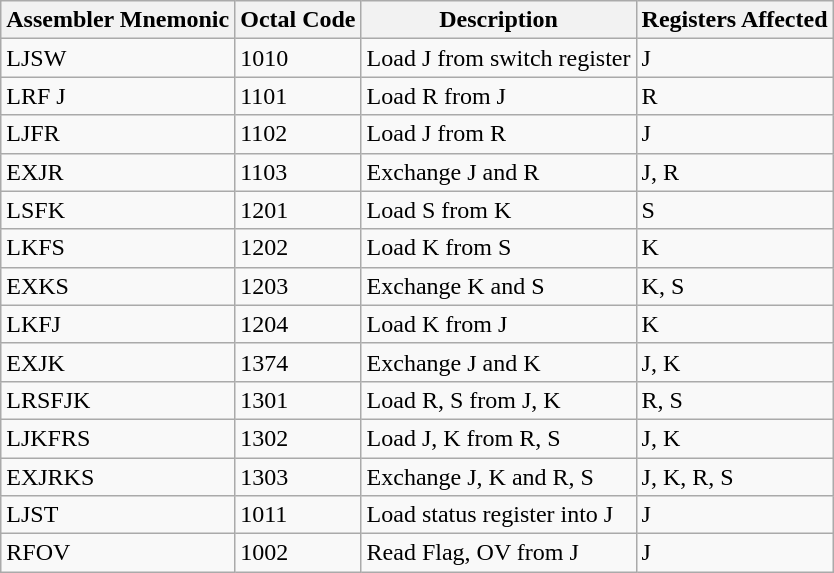<table class="wikitable">
<tr>
<th>Assembler Mnemonic</th>
<th>Octal Code</th>
<th>Description</th>
<th>Registers Affected</th>
</tr>
<tr>
<td>LJSW</td>
<td>1010</td>
<td>Load J from switch register</td>
<td>J</td>
</tr>
<tr>
<td>LRF J</td>
<td>1101</td>
<td>Load R from J</td>
<td>R</td>
</tr>
<tr>
<td>LJFR</td>
<td>1102</td>
<td>Load J from R</td>
<td>J</td>
</tr>
<tr>
<td>EXJR</td>
<td>1103</td>
<td>Exchange J and R</td>
<td>J, R</td>
</tr>
<tr>
<td>LSFK</td>
<td>1201</td>
<td>Load S from K</td>
<td>S</td>
</tr>
<tr>
<td>LKFS</td>
<td>1202</td>
<td>Load K from S</td>
<td>K</td>
</tr>
<tr>
<td>EXKS</td>
<td>1203</td>
<td>Exchange K and S</td>
<td>K, S</td>
</tr>
<tr>
<td>LKFJ</td>
<td>1204</td>
<td>Load K from J</td>
<td>K</td>
</tr>
<tr>
<td>EXJK</td>
<td>1374</td>
<td>Exchange J and K</td>
<td>J, K</td>
</tr>
<tr>
<td>LRSFJK</td>
<td>1301</td>
<td>Load R, S from J, K</td>
<td>R, S</td>
</tr>
<tr>
<td>LJKFRS</td>
<td>1302</td>
<td>Load J, K from R, S</td>
<td>J, K</td>
</tr>
<tr>
<td>EXJRKS</td>
<td>1303</td>
<td>Exchange J, K and R, S</td>
<td>J, K, R, S</td>
</tr>
<tr>
<td>LJST</td>
<td>1011</td>
<td>Load status register into J</td>
<td>J</td>
</tr>
<tr>
<td>RFOV</td>
<td>1002</td>
<td>Read Flag, OV from J</td>
<td>J</td>
</tr>
</table>
